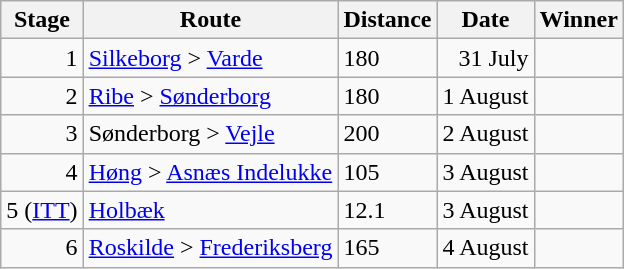<table class="wikitable">
<tr>
<th>Stage</th>
<th>Route</th>
<th>Distance</th>
<th>Date</th>
<th>Winner</th>
</tr>
<tr>
<td align=right>1</td>
<td><a href='#'>Silkeborg</a> > <a href='#'>Varde</a></td>
<td>180</td>
<td align=right>31 July</td>
<td></td>
</tr>
<tr>
<td align=right>2</td>
<td><a href='#'>Ribe</a> > <a href='#'>Sønderborg</a></td>
<td>180</td>
<td align=right>1 August</td>
<td></td>
</tr>
<tr>
<td align=right>3</td>
<td>Sønderborg > <a href='#'>Vejle</a></td>
<td>200</td>
<td align=right>2 August</td>
<td></td>
</tr>
<tr>
<td align=right>4</td>
<td><a href='#'>Høng</a> > <a href='#'>Asnæs Indelukke</a></td>
<td>105</td>
<td align=right>3 August</td>
<td></td>
</tr>
<tr>
<td align=right>5 (<a href='#'>ITT</a>)</td>
<td><a href='#'>Holbæk</a></td>
<td>12.1</td>
<td align=right>3 August</td>
<td></td>
</tr>
<tr>
<td align=right>6</td>
<td><a href='#'>Roskilde</a> > <a href='#'>Frederiksberg</a></td>
<td>165</td>
<td align=right>4 August</td>
<td></td>
</tr>
</table>
